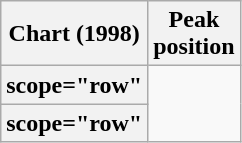<table class="wikitable plainrowheaders sortable">
<tr>
<th scope="col">Chart (1998)</th>
<th scope="col">Peak<br>position</th>
</tr>
<tr>
<th>scope="row" </th>
</tr>
<tr>
<th>scope="row" </th>
</tr>
</table>
